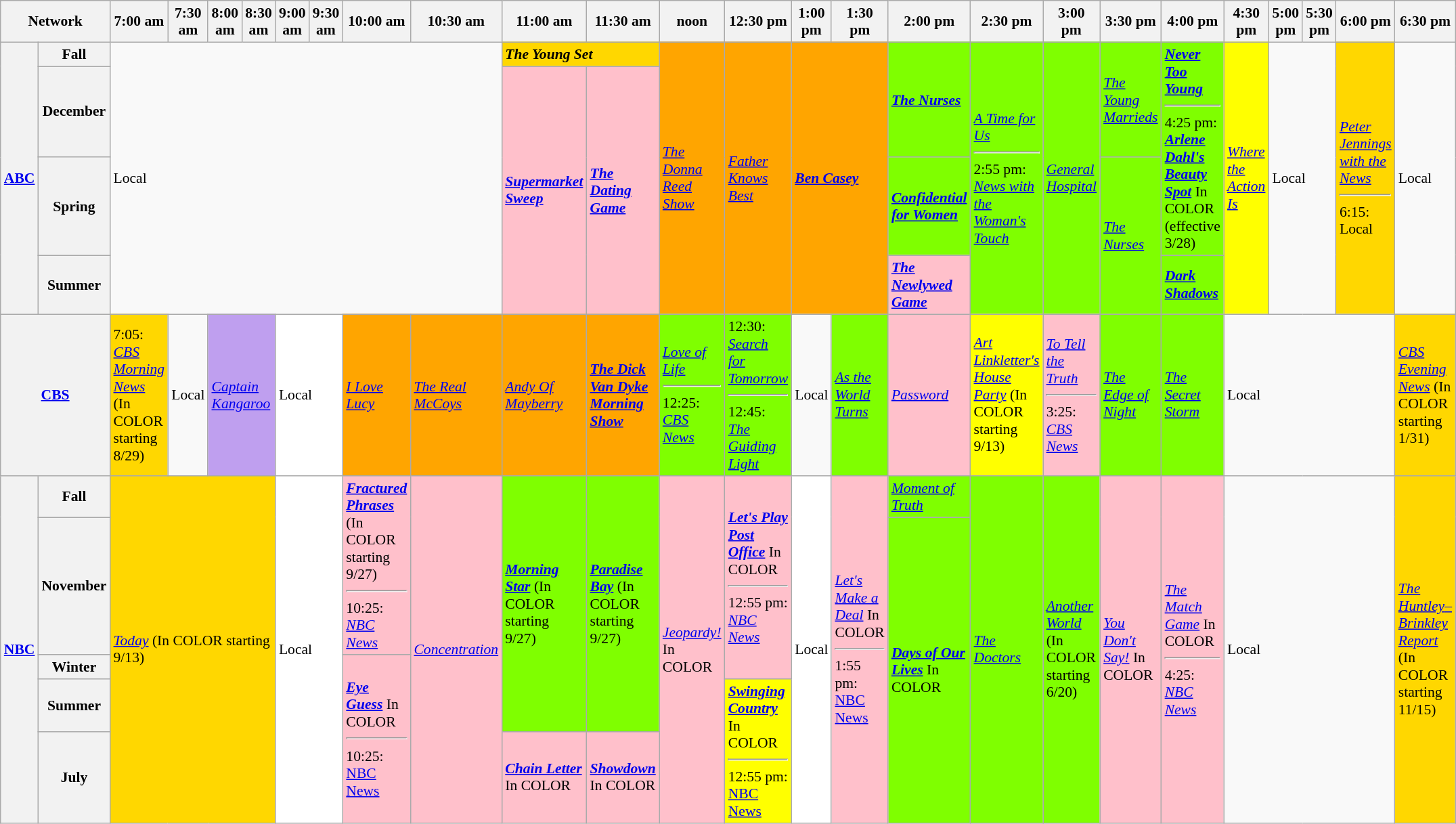<table class=wikitable style="font-size:90%">
<tr>
<th width="1.5%" bgcolor="#C0C0C0" colspan="2">Network</th>
<th width="4%" bgcolor="#C0C0C0">7:00 am</th>
<th width="4%" bgcolor="#C0C0C0">7:30 am</th>
<th width="4%" bgcolor="#C0C0C0">8:00 am</th>
<th width="4%" bgcolor="#C0C0C0">8:30 am</th>
<th width="4%" bgcolor="#C0C0C0">9:00 am</th>
<th width="4%" bgcolor="#C0C0C0">9:30 am</th>
<th width="4%" bgcolor="#C0C0C0">10:00 am</th>
<th width="4%" bgcolor="#C0C0C0">10:30 am</th>
<th width="4%" bgcolor="#C0C0C0">11:00 am</th>
<th width="4%" bgcolor="#C0C0C0">11:30 am</th>
<th width="4%" bgcolor="#C0C0C0">noon</th>
<th width="4%" bgcolor="#C0C0C0">12:30 pm</th>
<th width="4%" bgcolor="#C0C0C0">1:00 pm</th>
<th width="4%" bgcolor="#C0C0C0">1:30 pm</th>
<th width="4%" bgcolor="#C0C0C0">2:00 pm</th>
<th width="4%" bgcolor="#C0C0C0">2:30 pm</th>
<th width="4%" bgcolor="#C0C0C0">3:00 pm</th>
<th width="4%" bgcolor="#C0C0C0">3:30 pm</th>
<th width="4%" bgcolor="#C0C0C0">4:00 pm</th>
<th>4:30 pm</th>
<th>5:00 pm</th>
<th>5:30 pm</th>
<th>6:00 pm</th>
<th>6:30 pm</th>
</tr>
<tr>
<th rowspan="4" bgcolor="#C0C0C0"><a href='#'>ABC</a></th>
<th>Fall</th>
<td colspan="8" rowspan="4">Local</td>
<td colspan="2" bgcolor="gold"><strong><em>The Young Set</em></strong></td>
<td rowspan="4" bgcolor="orange"><em><a href='#'>The Donna Reed Show</a></em> </td>
<td rowspan="4" bgcolor="orange"><em><a href='#'>Father Knows Best</a></em> </td>
<td colspan="2" rowspan="4" bgcolor="orange"><strong><em><a href='#'>Ben Casey</a></em></strong> </td>
<td rowspan="2" bgcolor="chartreuse"><strong><em><a href='#'>The Nurses</a></em></strong></td>
<td rowspan="4" bgcolor="chartreuse"><em><a href='#'>A Time for Us</a></em><hr>2:55 pm: <em><a href='#'>News with the Woman's Touch</a></em></td>
<td rowspan="4" bgcolor="chartreuse"><em><a href='#'>General Hospital</a></em></td>
<td rowspan="2" bgcolor="chartreuse"><em><a href='#'>The Young Marrieds</a></em></td>
<td rowspan="3" bgcolor="chartreuse"><strong><em><a href='#'>Never Too Young</a></em></strong><hr>4:25 pm: <strong><em><a href='#'>Arlene Dahl's Beauty Spot</a></em></strong> In <span>C</span><span>O</span><span>L</span><span>O</span><span>R</span> (effective 3/28)</td>
<td rowspan="4" bgcolor="yellow"><em><a href='#'>Where the Action Is</a></em></td>
<td colspan="2" rowspan="4">Local</td>
<td rowspan="4" bgcolor="gold"><em><a href='#'>Peter Jennings with the News</a></em><hr>6:15: Local</td>
<td rowspan="4">Local</td>
</tr>
<tr>
<th>December</th>
<td rowspan="3" bgcolor="pink"><strong><em><a href='#'>Supermarket Sweep</a></em></strong></td>
<td rowspan="3" bgcolor="pink"><strong><em><a href='#'>The Dating Game</a></em></strong></td>
</tr>
<tr>
<th>Spring</th>
<td bgcolor="chartreuse"><strong><em><a href='#'>Confidential for Women</a></em></strong></td>
<td rowspan="2" bgcolor="chartreuse"><em><a href='#'>The Nurses</a></em></td>
</tr>
<tr>
<th>Summer</th>
<td bgcolor="pink"><strong><em><a href='#'>The Newlywed Game</a></em></strong></td>
<td bgcolor="chartreuse"><strong><em><a href='#'>Dark Shadows</a></em></strong></td>
</tr>
<tr>
<th colspan="2" bgcolor="#C0C0C0"><a href='#'>CBS</a></th>
<td bgcolor="gold">7:05: <em><a href='#'>CBS Morning News</a></em> (In <span>C</span><span>O</span><span>L</span><span>O</span><span>R</span> starting 8/29)</td>
<td>Local</td>
<td colspan="2" bgcolor="bf9fef"><em><a href='#'>Captain Kangaroo</a></em></td>
<td colspan="2" bgcolor="white">Local</td>
<td bgcolor="orange"><em><a href='#'>I Love Lucy</a></em> </td>
<td bgcolor="orange"><em><a href='#'>The Real McCoys</a></em> </td>
<td bgcolor="orange"><em><a href='#'>Andy Of Mayberry</a></em> </td>
<td bgcolor="orange"><strong><em><a href='#'>The Dick Van Dyke Morning Show</a></em></strong> </td>
<td bgcolor="chartreuse"><em><a href='#'>Love of Life</a></em><hr>12:25: <em><a href='#'>CBS News</a></em></td>
<td bgcolor="chartreuse">12:30: <em><a href='#'>Search for Tomorrow</a></em><hr>12:45: <em><a href='#'>The Guiding Light</a></em></td>
<td>Local</td>
<td bgcolor="chartreuse"><em><a href='#'>As the World Turns</a></em></td>
<td bgcolor="pink"><em><a href='#'>Password</a></em></td>
<td bgcolor="yellow"><em><a href='#'>Art Linkletter's House Party</a></em> (In <span>C</span><span>O</span><span>L</span><span>O</span><span>R</span> starting 9/13)</td>
<td bgcolor="pink"><em><a href='#'>To Tell the Truth</a></em><hr>3:25: <em><a href='#'>CBS News</a></em></td>
<td bgcolor="chartreuse"><em><a href='#'>The Edge of Night</a></em></td>
<td bgcolor="chartreuse"><em><a href='#'>The Secret Storm</a></em></td>
<td colspan="4">Local</td>
<td bgcolor="gold"><em><a href='#'>CBS Evening News</a></em> (In <span>C</span><span>O</span><span>L</span><span>O</span><span>R</span> starting 1/31)</td>
</tr>
<tr>
<th rowspan="5" bgcolor="#C0C0C0"><a href='#'>NBC</a></th>
<th>Fall</th>
<td colspan="4" rowspan="5" bgcolor="gold"><em><a href='#'>Today</a></em> (In <span>C</span><span>O</span><span>L</span><span>O</span><span>R</span> starting 9/13)</td>
<td colspan="2" rowspan="5" bgcolor="white">Local</td>
<td rowspan="2" bgcolor="pink"><strong><em><a href='#'>Fractured Phrases</a></em></strong> (In <span>C</span><span>O</span><span>L</span><span>O</span><span>R</span> starting 9/27)<hr>10:25: <em><a href='#'>NBC News</a></em></td>
<td rowspan="5" bgcolor="pink"><em><a href='#'>Concentration</a></em></td>
<td rowspan="4" bgcolor="chartreuse"><strong><em><a href='#'>Morning Star</a></em></strong> (In <span>C</span><span>O</span><span>L</span><span>O</span><span>R</span> starting 9/27)</td>
<td rowspan="4" bgcolor="chartreuse"><strong><em><a href='#'>Paradise Bay</a></em></strong> (In <span>C</span><span>O</span><span>L</span><span>O</span><span>R</span> starting 9/27)</td>
<td rowspan="5" bgcolor="pink"><em><a href='#'>Jeopardy!</a></em> In <span>C</span><span>O</span><span>L</span><span>O</span><span>R</span></td>
<td rowspan="3" bgcolor="pink"><strong><em><a href='#'>Let's Play Post Office</a></em></strong> In <span>C</span><span>O</span><span>L</span><span>O</span><span>R</span><hr>12:55 pm: <em><a href='#'>NBC News</a></em></td>
<td rowspan="5" bgcolor="white">Local</td>
<td rowspan="5" bgcolor="pink"><em><a href='#'>Let's Make a Deal</a></em> In <span>C</span><span>O</span><span>L</span><span>O</span><span>R</span><hr>1:55 pm: <a href='#'>NBC News</a></td>
<td bgcolor="chartreuse"><em><a href='#'>Moment of Truth</a></em></td>
<td rowspan="5" bgcolor="chartreuse"><em><a href='#'>The Doctors</a></em></td>
<td rowspan="5" bgcolor="chartreuse"><em><a href='#'>Another World</a></em> (In <span>C</span><span>O</span><span>L</span><span>O</span><span>R</span> starting 6/20)</td>
<td rowspan="5" bgcolor="pink"><em><a href='#'>You Don't Say!</a></em> In <span>C</span><span>O</span><span>L</span><span>O</span><span>R</span></td>
<td rowspan="5" bgcolor="pink"><em><a href='#'>The Match Game</a></em> In <span>C</span><span>O</span><span>L</span><span>O</span><span>R</span><hr>4:25: <em><a href='#'>NBC News</a></em></td>
<td colspan="4" rowspan="5">Local</td>
<td rowspan="5" bgcolor="gold"><em><a href='#'>The Huntley</em>–<em>Brinkley Report</a></em> (In <span>C</span><span>O</span><span>L</span><span>O</span><span>R</span> starting 11/15)</td>
</tr>
<tr>
<th>November</th>
<td rowspan="4" bgcolor="chartreuse"><strong><em><a href='#'>Days of Our Lives</a></em></strong> In <span>C</span><span>O</span><span>L</span><span>O</span><span>R</span></td>
</tr>
<tr>
<th>Winter</th>
<td rowspan="3" bgcolor="pink"><strong><em><a href='#'>Eye Guess</a></em></strong> In <span>C</span><span>O</span><span>L</span><span>O</span><span>R</span><hr>10:25: <a href='#'>NBC News</a></td>
</tr>
<tr>
<th>Summer</th>
<td rowspan="2" bgcolor="yellow"><strong><em><a href='#'>Swinging Country</a></em></strong> In <span>C</span><span>O</span><span>L</span><span>O</span><span>R</span><hr>12:55 pm: <a href='#'>NBC News</a></td>
</tr>
<tr>
<th>July</th>
<td bgcolor="pink"><a href='#'><strong><em>Chain Letter</em></strong></a> In <span>C</span><span>O</span><span>L</span><span>O</span><span>R</span></td>
<td bgcolor="pink"><strong><em><a href='#'>Showdown</a></em></strong> In <span>C</span><span>O</span><span>L</span><span>O</span><span>R</span></td>
</tr>
</table>
